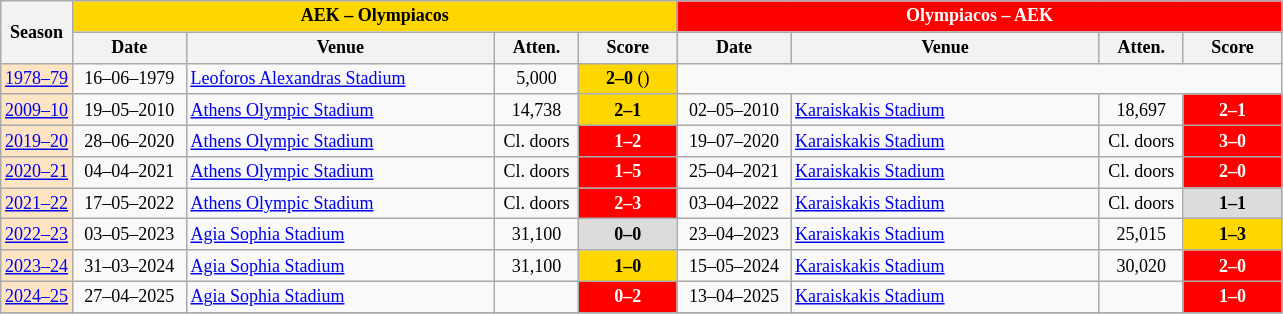<table class="wikitable" style="text-align: center; font-size: 12px">
<tr bgcolor=#f5f5f5>
<th rowspan=2>Season</th>
<th colspan=4 style="color:black;background:#FFD700">AEK – Olympiacos</th>
<th colspan=4 style="color:white;background:#FF0000">Olympiacos – AEK</th>
</tr>
<tr>
<th width="70">Date</th>
<th width="200">Venue</th>
<th width="50">Atten.</th>
<th width="60">Score</th>
<th width="70">Date</th>
<th width="200">Venue</th>
<th width="50">Atten.</th>
<th width="60">Score</th>
</tr>
<tr>
<td bgcolor=#ffe4c4><a href='#'>1978–79</a></td>
<td>16–06–1979</td>
<td align="left"><a href='#'>Leoforos Alexandras Stadium</a></td>
<td>5,000</td>
<td bgcolor=#FFD700><strong>2–0</strong> ()</td>
<td colspan=4></td>
</tr>
<tr>
<td bgcolor=#ffe4c4><a href='#'>2009–10</a></td>
<td>19–05–2010</td>
<td align="left"><a href='#'>Athens Olympic Stadium</a></td>
<td>14,738</td>
<td bgcolor=#FFD700><strong>2–1</strong></td>
<td>02–05–2010</td>
<td align="left"><a href='#'>Karaiskakis Stadium</a></td>
<td>18,697</td>
<td style="color:white;background:#ff0000"><strong>2–1</strong></td>
</tr>
<tr>
<td bgcolor=#ffe4c4><a href='#'>2019–20</a></td>
<td>28–06–2020</td>
<td align="left"><a href='#'>Athens Olympic Stadium</a></td>
<td>Cl. doors</td>
<td style="color:white;background:#ff0000"><strong>1–2</strong></td>
<td>19–07–2020</td>
<td align="left"><a href='#'>Karaiskakis Stadium</a></td>
<td>Cl. doors</td>
<td style="color:white;background:#ff0000"><strong>3–0</strong></td>
</tr>
<tr>
<td bgcolor=#ffe4c4><a href='#'>2020–21</a></td>
<td>04–04–2021</td>
<td align="left"><a href='#'>Athens Olympic Stadium</a></td>
<td>Cl. doors</td>
<td style="color:white;background:#ff0000"><strong>1–5</strong></td>
<td>25–04–2021</td>
<td align="left"><a href='#'>Karaiskakis Stadium</a></td>
<td>Cl. doors</td>
<td style="color:white;background:#ff0000"><strong>2–0</strong></td>
</tr>
<tr>
<td bgcolor=#ffe4c4><a href='#'>2021–22</a></td>
<td>17–05–2022</td>
<td align="left"><a href='#'>Athens Olympic Stadium</a></td>
<td>Cl. doors</td>
<td style="color:white;background:#ff0000"><strong>2–3</strong></td>
<td>03–04–2022</td>
<td align="left"><a href='#'>Karaiskakis Stadium</a></td>
<td>Cl. doors</td>
<td bgcolor=#dcdcdc><strong>1–1</strong></td>
</tr>
<tr>
<td bgcolor=#ffe4c4><a href='#'>2022–23</a></td>
<td>03–05–2023</td>
<td align="left"><a href='#'>Agia Sophia Stadium</a></td>
<td>31,100</td>
<td bgcolor=#dcdcdc><strong>0–0</strong></td>
<td>23–04–2023</td>
<td align="left"><a href='#'>Karaiskakis Stadium</a></td>
<td>25,015</td>
<td bgcolor=#FFD700><strong>1–3</strong></td>
</tr>
<tr>
<td bgcolor=#ffe4c4><a href='#'>2023–24</a></td>
<td>31–03–2024</td>
<td align="left"><a href='#'>Agia Sophia Stadium</a></td>
<td>31,100</td>
<td bgcolor=#FFD700><strong>1–0</strong></td>
<td>15–05–2024</td>
<td align="left"><a href='#'>Karaiskakis Stadium</a></td>
<td>30,020</td>
<td style="color:white;background:#ff0000"><strong>2–0</strong></td>
</tr>
<tr>
<td bgcolor=#ffe4c4><a href='#'>2024–25</a></td>
<td>27–04–2025</td>
<td align="left"><a href='#'>Agia Sophia Stadium</a></td>
<td></td>
<td style="color:white;background:#ff0000"><strong>0–2</strong></td>
<td>13–04–2025</td>
<td align="left"><a href='#'>Karaiskakis Stadium</a></td>
<td></td>
<td style="color:white;background:#ff0000"><strong>1–0</strong></td>
</tr>
<tr>
</tr>
</table>
